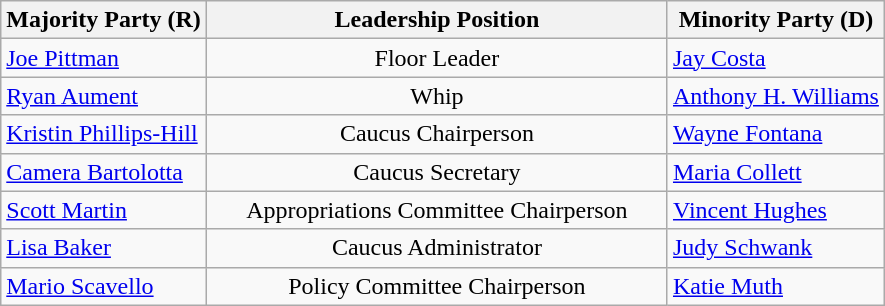<table class="wikitable">
<tr>
<th>Majority Party (R)</th>
<th width="300">Leadership Position</th>
<th>Minority Party (D)</th>
</tr>
<tr>
<td><a href='#'>Joe Pittman</a></td>
<td style="text-align:center;">Floor Leader</td>
<td><a href='#'>Jay Costa</a></td>
</tr>
<tr>
<td><a href='#'>Ryan Aument</a></td>
<td style="text-align:center;">Whip</td>
<td><a href='#'>Anthony H. Williams</a></td>
</tr>
<tr>
<td><a href='#'>Kristin Phillips-Hill</a></td>
<td style="text-align:center;">Caucus Chairperson</td>
<td><a href='#'>Wayne Fontana</a></td>
</tr>
<tr>
<td><a href='#'>Camera Bartolotta</a></td>
<td style="text-align:center;">Caucus Secretary</td>
<td><a href='#'>Maria Collett</a></td>
</tr>
<tr>
<td><a href='#'>Scott Martin</a></td>
<td style="text-align:center;">Appropriations Committee Chairperson</td>
<td><a href='#'>Vincent Hughes</a></td>
</tr>
<tr>
<td><a href='#'>Lisa Baker</a></td>
<td style="text-align:center;">Caucus Administrator</td>
<td><a href='#'>Judy Schwank</a></td>
</tr>
<tr>
<td><a href='#'>Mario Scavello</a></td>
<td style="text-align:center;">Policy Committee Chairperson</td>
<td><a href='#'>Katie Muth</a></td>
</tr>
</table>
